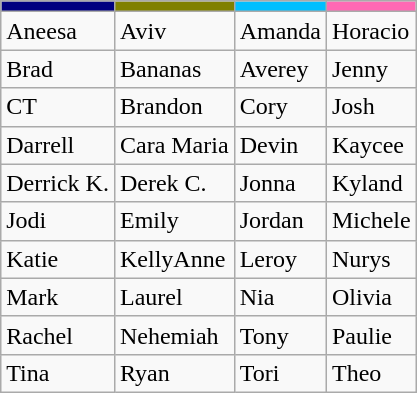<table class= "wikitable">
<tr>
<td bgcolor="navy"></td>
<td bgcolor="olive"></td>
<td bgcolor="deepskyblue"></td>
<td bgcolor="hotpink"></td>
</tr>
<tr>
<td>Aneesa</td>
<td>Aviv</td>
<td>Amanda</td>
<td>Horacio</td>
</tr>
<tr>
<td>Brad</td>
<td>Bananas</td>
<td>Averey</td>
<td>Jenny</td>
</tr>
<tr>
<td>CT</td>
<td>Brandon</td>
<td>Cory</td>
<td>Josh</td>
</tr>
<tr>
<td>Darrell</td>
<td nowrap>Cara Maria</td>
<td>Devin</td>
<td>Kaycee</td>
</tr>
<tr>
<td nowrap>Derrick K.</td>
<td>Derek C.</td>
<td>Jonna</td>
<td>Kyland</td>
</tr>
<tr>
<td>Jodi</td>
<td>Emily</td>
<td>Jordan</td>
<td>Michele</td>
</tr>
<tr>
<td>Katie</td>
<td>KellyAnne</td>
<td>Leroy</td>
<td>Nurys</td>
</tr>
<tr>
<td>Mark</td>
<td>Laurel</td>
<td>Nia</td>
<td>Olivia</td>
</tr>
<tr>
<td>Rachel</td>
<td>Nehemiah</td>
<td>Tony</td>
<td>Paulie</td>
</tr>
<tr>
<td>Tina</td>
<td>Ryan</td>
<td>Tori</td>
<td>Theo</td>
</tr>
</table>
